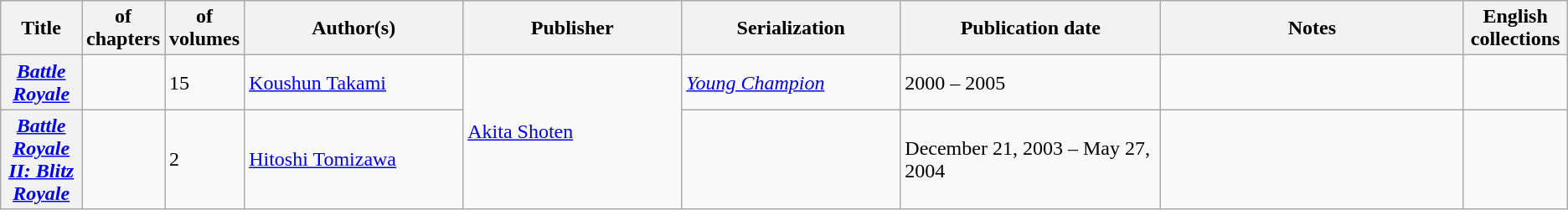<table class="wikitable">
<tr>
<th>Title</th>
<th style="width:40pt"> of chapters</th>
<th style="width:40pt"> of volumes</th>
<th style="width:125pt">Author(s)</th>
<th style="width:125pt">Publisher</th>
<th style="width:125pt">Serialization</th>
<th style="width:150pt">Publication date</th>
<th style="width:175pt">Notes</th>
<th>English collections</th>
</tr>
<tr>
<th><em><a href='#'>Battle Royale</a></em></th>
<td></td>
<td>15</td>
<td><a href='#'>Koushun Takami</a></td>
<td rowspan="2"><a href='#'>Akita Shoten</a></td>
<td><em><a href='#'>Young Champion</a></em></td>
<td>2000 – 2005</td>
<td></td>
<td></td>
</tr>
<tr>
<th><em><a href='#'>Battle Royale II: Blitz Royale</a></em></th>
<td></td>
<td>2</td>
<td><a href='#'>Hitoshi Tomizawa</a></td>
<td></td>
<td>December 21, 2003 – May 27, 2004</td>
<td></td>
<td></td>
</tr>
</table>
